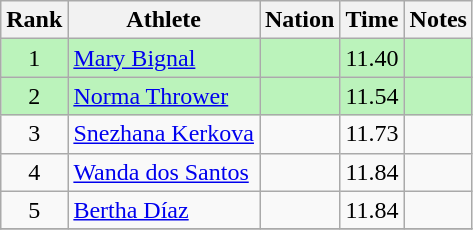<table class="wikitable sortable" style="text-align:center">
<tr>
<th>Rank</th>
<th>Athlete</th>
<th>Nation</th>
<th>Time</th>
<th>Notes</th>
</tr>
<tr bgcolor=bbf3bb>
<td>1</td>
<td align=left><a href='#'>Mary Bignal</a></td>
<td align=left></td>
<td>11.40</td>
<td></td>
</tr>
<tr bgcolor=bbf3bb>
<td>2</td>
<td align=left><a href='#'>Norma Thrower</a></td>
<td align=left></td>
<td>11.54</td>
<td></td>
</tr>
<tr>
<td>3</td>
<td align=left><a href='#'>Snezhana Kerkova</a></td>
<td align=left></td>
<td>11.73</td>
<td></td>
</tr>
<tr>
<td>4</td>
<td align=left><a href='#'>Wanda dos Santos</a></td>
<td align=left></td>
<td>11.84</td>
<td></td>
</tr>
<tr>
<td>5</td>
<td align=left><a href='#'>Bertha Díaz</a></td>
<td align=left></td>
<td>11.84</td>
<td></td>
</tr>
<tr>
</tr>
</table>
